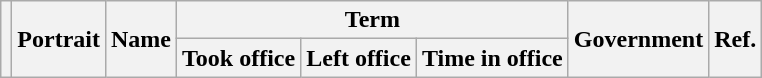<table class="wikitable" style="text-align:center;">
<tr>
<th rowspan=2></th>
<th rowspan=2>Portrait</th>
<th rowspan=2>Name<br></th>
<th colspan=3>Term</th>
<th rowspan=2>Government</th>
<th rowspan=2>Ref.</th>
</tr>
<tr>
<th>Took office</th>
<th>Left office</th>
<th>Time in office<br></th>
</tr>
</table>
